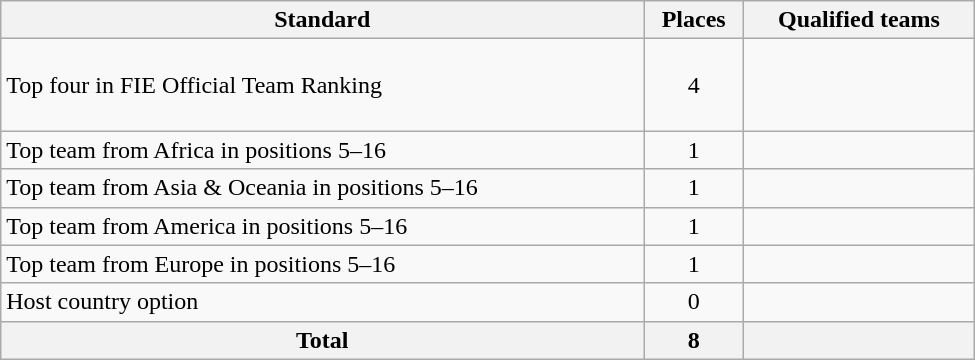<table class="wikitable" width=650>
<tr>
<th>Standard</th>
<th>Places</th>
<th>Qualified teams</th>
</tr>
<tr>
<td>Top four in FIE Official Team Ranking</td>
<td align=center>4</td>
<td><br><br><br></td>
</tr>
<tr>
<td>Top team from Africa in positions 5–16</td>
<td align=center>1</td>
<td></td>
</tr>
<tr>
<td>Top team from Asia & Oceania in positions 5–16</td>
<td align=center>1</td>
<td></td>
</tr>
<tr>
<td>Top team from America in positions 5–16</td>
<td align=center>1</td>
<td></td>
</tr>
<tr>
<td>Top team from Europe in positions 5–16</td>
<td align=center>1</td>
<td><br></td>
</tr>
<tr>
<td>Host country option</td>
<td align=center>0</td>
<td></td>
</tr>
<tr>
<th>Total</th>
<th>8</th>
<th></th>
</tr>
</table>
